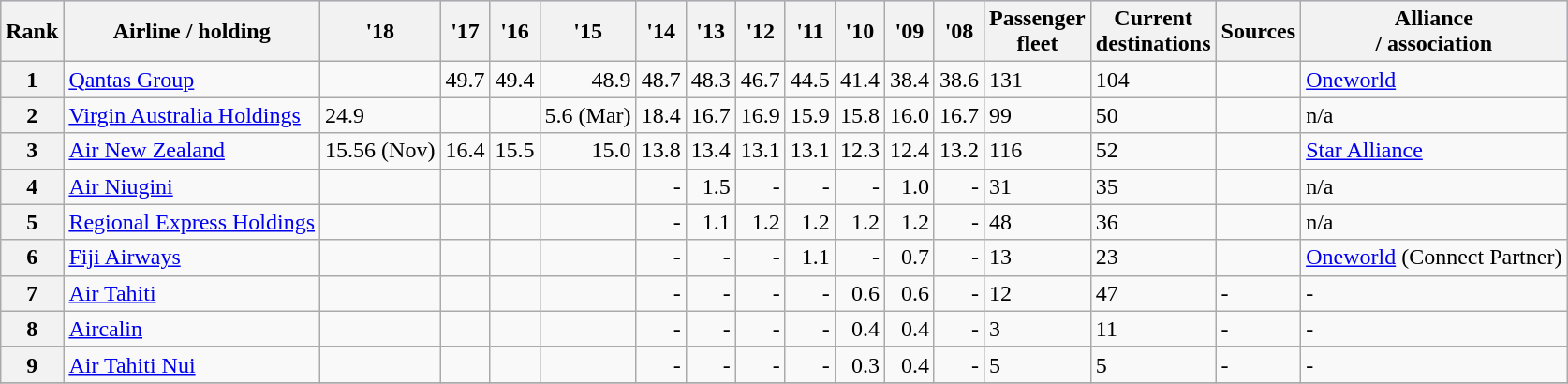<table class="sortable wikitable" style="text-align: centre">
<tr bgcolor=ccccff>
<th>Rank</th>
<th>Airline / holding</th>
<th>'18</th>
<th>'17</th>
<th>'16</th>
<th>'15</th>
<th>'14</th>
<th>'13</th>
<th>'12</th>
<th>'11</th>
<th>'10</th>
<th>'09</th>
<th>'08</th>
<th>Passenger <br> fleet</th>
<th>Current <br> destinations</th>
<th>Sources</th>
<th>Alliance <br>/ association</th>
</tr>
<tr>
<th>1</th>
<td> <a href='#'>Qantas Group</a> </td>
<td align=right></td>
<td align=right>49.7</td>
<td align=right>49.4</td>
<td align=right>48.9</td>
<td align=right>48.7</td>
<td align=right>48.3</td>
<td align=right>46.7</td>
<td align=right>44.5</td>
<td align=right>41.4</td>
<td align=right>38.4</td>
<td align=right>38.6</td>
<td>131</td>
<td>104</td>
<td></td>
<td><a href='#'>Oneworld</a></td>
</tr>
<tr>
<th>2</th>
<td> <a href='#'>Virgin Australia Holdings</a> </td>
<td>24.9</td>
<td></td>
<td></td>
<td align=right>5.6 (Mar)</td>
<td align=right>18.4</td>
<td align=right>16.7</td>
<td align=right>16.9</td>
<td align=right>15.9</td>
<td align=right>15.8</td>
<td align=right>16.0</td>
<td align=right>16.7</td>
<td>99</td>
<td>50</td>
<td> </td>
<td>n/a</td>
</tr>
<tr>
<th>3</th>
<td> <a href='#'>Air New Zealand</a> </td>
<td>15.56 (Nov)</td>
<td>16.4</td>
<td>15.5</td>
<td align=right>15.0</td>
<td align=right>13.8</td>
<td align=right>13.4</td>
<td align=right>13.1</td>
<td align=right>13.1</td>
<td align=right>12.3</td>
<td align=right>12.4</td>
<td align=right>13.2</td>
<td>116</td>
<td>52</td>
<td></td>
<td><a href='#'>Star Alliance</a></td>
</tr>
<tr>
<th>4</th>
<td> <a href='#'>Air Niugini</a></td>
<td></td>
<td></td>
<td></td>
<td align=right></td>
<td align=right>-</td>
<td align=right>1.5</td>
<td align=right>-</td>
<td align=right>-</td>
<td align=right>-</td>
<td align=right>1.0</td>
<td align=right>-</td>
<td>31</td>
<td>35</td>
<td></td>
<td>n/a</td>
</tr>
<tr>
<th>5</th>
<td> <a href='#'>Regional Express Holdings</a> </td>
<td></td>
<td></td>
<td></td>
<td align=right></td>
<td align=right>-</td>
<td align=right>1.1</td>
<td align=right>1.2</td>
<td align=right>1.2</td>
<td align=right>1.2</td>
<td align=right>1.2</td>
<td align=right>-</td>
<td>48</td>
<td>36</td>
<td></td>
<td>n/a</td>
</tr>
<tr>
<th>6</th>
<td> <a href='#'>Fiji Airways</a> </td>
<td></td>
<td></td>
<td></td>
<td align=right></td>
<td align=right>-</td>
<td align=right>-</td>
<td align=right>-</td>
<td align=right>1.1</td>
<td align=right>-</td>
<td align=right>0.7</td>
<td align=right>-</td>
<td>13</td>
<td>23</td>
<td></td>
<td><a href='#'>Oneworld</a> (Connect Partner)</td>
</tr>
<tr>
<th>7</th>
<td> <a href='#'>Air Tahiti</a></td>
<td></td>
<td></td>
<td></td>
<td align=right></td>
<td align=right>-</td>
<td align=right>-</td>
<td align=right>-</td>
<td align=right>-</td>
<td align=right>0.6</td>
<td align=right>0.6</td>
<td align=right>-</td>
<td>12</td>
<td>47</td>
<td>-</td>
<td>-</td>
</tr>
<tr>
<th>8</th>
<td> <a href='#'>Aircalin</a></td>
<td></td>
<td></td>
<td></td>
<td align=right></td>
<td align=right>-</td>
<td align=right>-</td>
<td align=right>-</td>
<td align=right>-</td>
<td align=right>0.4</td>
<td align=right>0.4</td>
<td align=right>-</td>
<td>3</td>
<td>11</td>
<td>-</td>
<td>-</td>
</tr>
<tr>
<th>9</th>
<td> <a href='#'>Air Tahiti Nui</a></td>
<td></td>
<td></td>
<td></td>
<td align=right></td>
<td align=right>-</td>
<td align=right>-</td>
<td align=right>-</td>
<td align=right>-</td>
<td align=right>0.3</td>
<td align=right>0.4</td>
<td align=right>-</td>
<td>5</td>
<td>5</td>
<td>-</td>
<td>-</td>
</tr>
<tr>
</tr>
</table>
